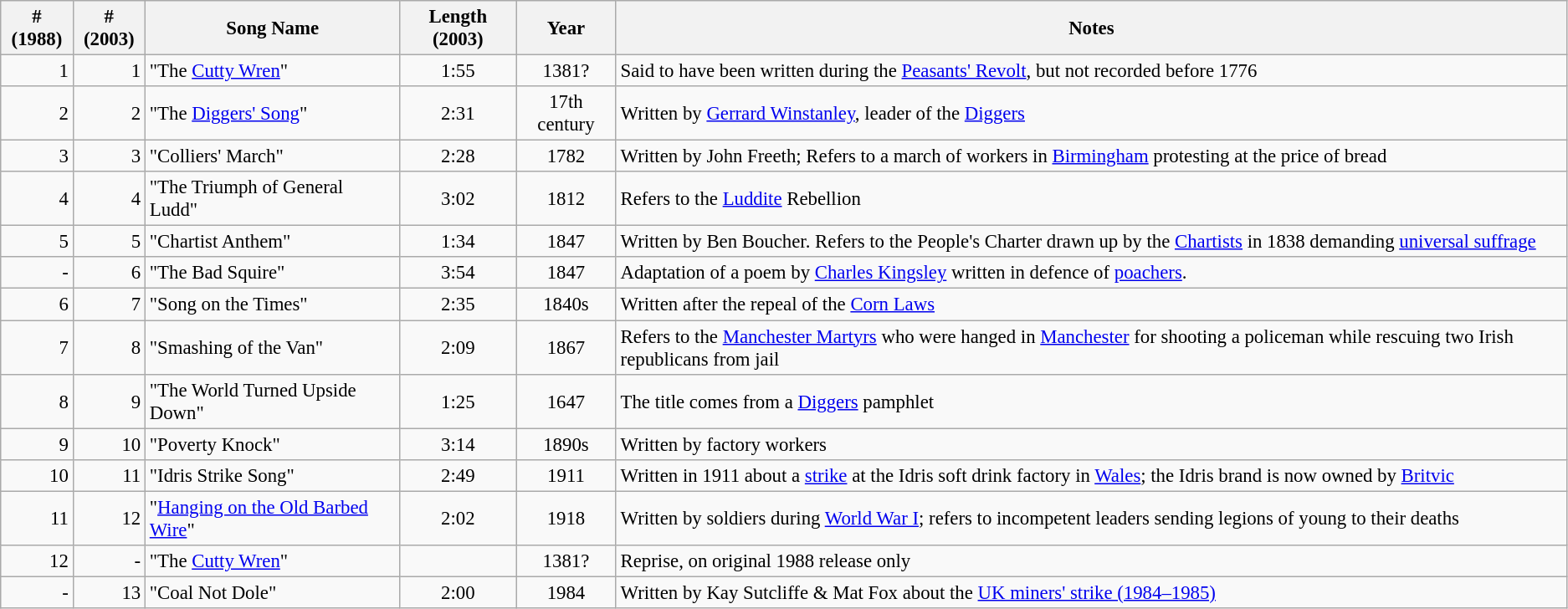<table class="wikitable" style="font-size: 95%;">
<tr>
<th># (1988)</th>
<th># (2003)</th>
<th>Song Name</th>
<th>Length (2003)</th>
<th>Year</th>
<th>Notes</th>
</tr>
<tr>
<td align="right">1</td>
<td align="right">1</td>
<td>"The <a href='#'>Cutty Wren</a>"</td>
<td align="center">1:55</td>
<td align="center">1381?</td>
<td>Said to have been written during the <a href='#'>Peasants' Revolt</a>, but not recorded before 1776</td>
</tr>
<tr>
<td align="right">2</td>
<td align="right">2</td>
<td>"The <a href='#'>Diggers' Song</a>"</td>
<td align="center">2:31</td>
<td align="center">17th century</td>
<td>Written by <a href='#'>Gerrard Winstanley</a>, leader of the <a href='#'>Diggers</a></td>
</tr>
<tr>
<td align="right">3</td>
<td align="right">3</td>
<td>"Colliers' March"</td>
<td align="center">2:28</td>
<td align="center">1782</td>
<td>Written by John Freeth; Refers to a march of workers in <a href='#'>Birmingham</a> protesting at the price of bread</td>
</tr>
<tr>
<td align="right">4</td>
<td align="right">4</td>
<td>"The Triumph of General Ludd"</td>
<td align="center">3:02</td>
<td align="center">1812</td>
<td>Refers to the <a href='#'>Luddite</a> Rebellion</td>
</tr>
<tr>
<td align="right">5</td>
<td align="right">5</td>
<td>"Chartist Anthem"</td>
<td align="center">1:34</td>
<td align="center">1847</td>
<td>Written by Ben Boucher. Refers to the People's Charter drawn up by the <a href='#'>Chartists</a> in 1838 demanding <a href='#'>universal suffrage</a></td>
</tr>
<tr>
<td align="right">-</td>
<td align="right">6</td>
<td>"The Bad Squire"</td>
<td align="center">3:54</td>
<td align="center">1847</td>
<td>Adaptation of a poem by <a href='#'>Charles Kingsley</a> written in defence of <a href='#'>poachers</a>.</td>
</tr>
<tr>
<td align="right">6</td>
<td align="right">7</td>
<td>"Song on the Times"</td>
<td align="center">2:35</td>
<td align="center">1840s</td>
<td>Written after the repeal of the <a href='#'>Corn Laws</a></td>
</tr>
<tr>
<td align="right">7</td>
<td align="right">8</td>
<td>"Smashing of the Van"</td>
<td align="center">2:09</td>
<td align="center">1867</td>
<td>Refers to the <a href='#'>Manchester Martyrs</a> who were hanged in <a href='#'>Manchester</a> for shooting a policeman while rescuing two Irish republicans from jail</td>
</tr>
<tr>
<td align="right">8</td>
<td align="right">9</td>
<td>"The World Turned Upside Down"</td>
<td align="center">1:25</td>
<td align="center">1647</td>
<td>The title comes from a <a href='#'>Diggers</a> pamphlet</td>
</tr>
<tr>
<td align="right">9</td>
<td align="right">10</td>
<td>"Poverty Knock"</td>
<td align="center">3:14</td>
<td align="center">1890s</td>
<td>Written by factory workers</td>
</tr>
<tr>
<td align="right">10</td>
<td align="right">11</td>
<td>"Idris Strike Song"</td>
<td align="center">2:49</td>
<td align="center">1911</td>
<td>Written in 1911 about a <a href='#'>strike</a> at the Idris soft drink factory in <a href='#'>Wales</a>; the Idris brand is now owned by <a href='#'>Britvic</a></td>
</tr>
<tr>
<td align="right">11</td>
<td align="right">12</td>
<td>"<a href='#'>Hanging on the Old Barbed Wire</a>"</td>
<td align="center">2:02</td>
<td align="center">1918</td>
<td>Written by soldiers during <a href='#'>World War I</a>; refers to incompetent leaders sending legions of young to their deaths</td>
</tr>
<tr>
<td align="right">12</td>
<td align="right">-</td>
<td>"The <a href='#'>Cutty Wren</a>"</td>
<td align="center"></td>
<td align="center">1381?</td>
<td>Reprise, on original 1988 release only</td>
</tr>
<tr>
<td align="right">-</td>
<td align="right">13</td>
<td>"Coal Not Dole"</td>
<td align="center">2:00</td>
<td align="center">1984</td>
<td>Written by Kay Sutcliffe & Mat Fox about the <a href='#'>UK miners' strike (1984–1985)</a></td>
</tr>
</table>
